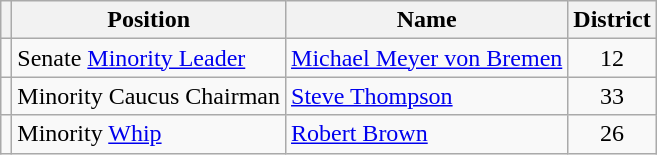<table class="wikitable">
<tr>
<th></th>
<th>Position</th>
<th>Name</th>
<th>District</th>
</tr>
<tr>
<td></td>
<td>Senate <a href='#'>Minority Leader</a></td>
<td><a href='#'>Michael Meyer von Bremen</a></td>
<td align=center>12</td>
</tr>
<tr>
<td></td>
<td>Minority Caucus Chairman</td>
<td><a href='#'>Steve Thompson</a></td>
<td align=center>33</td>
</tr>
<tr>
<td></td>
<td>Minority <a href='#'>Whip</a></td>
<td><a href='#'>Robert Brown</a></td>
<td align=center>26</td>
</tr>
</table>
